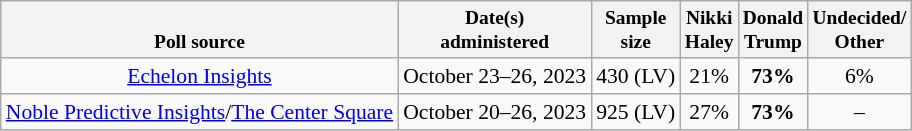<table class="wikitable mw-datatable" style="font-size:90%;text-align:center;">
<tr valign="bottom" style="font-size:90%;">
<th>Poll source</th>
<th>Date(s)<br>administered</th>
<th>Sample<br>size</th>
<th>Nikki<br>Haley</th>
<th>Donald<br>Trump</th>
<th>Undecided/<br>Other</th>
</tr>
<tr>
<td><a href='#'>Echelon Insights</a></td>
<td>October 23–26, 2023</td>
<td>430 (LV)</td>
<td>21%</td>
<td><strong>73%</strong></td>
<td>6%</td>
</tr>
<tr>
<td><a href='#'>Noble Predictive Insights</a>/<a href='#'>The Center Square</a></td>
<td>October 20–26, 2023</td>
<td>925 (LV)</td>
<td>27%</td>
<td><strong>73%</strong></td>
<td>–</td>
</tr>
</table>
